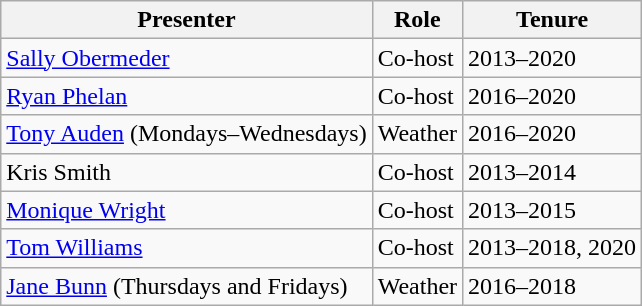<table class="wikitable sortable">
<tr>
<th>Presenter</th>
<th>Role</th>
<th>Tenure</th>
</tr>
<tr>
<td><a href='#'>Sally Obermeder</a></td>
<td>Co-host</td>
<td>2013–2020</td>
</tr>
<tr>
<td><a href='#'>Ryan Phelan</a></td>
<td>Co-host</td>
<td>2016–2020</td>
</tr>
<tr>
<td><a href='#'>Tony Auden</a> (Mondays–Wednesdays)</td>
<td>Weather</td>
<td>2016–2020</td>
</tr>
<tr>
<td>Kris Smith</td>
<td>Co-host</td>
<td>2013–2014</td>
</tr>
<tr>
<td><a href='#'>Monique Wright</a></td>
<td>Co-host</td>
<td>2013–2015</td>
</tr>
<tr>
<td><a href='#'>Tom Williams</a></td>
<td>Co-host</td>
<td>2013–2018, 2020</td>
</tr>
<tr>
<td><a href='#'>Jane Bunn</a> (Thursdays and Fridays)</td>
<td>Weather</td>
<td>2016–2018</td>
</tr>
</table>
